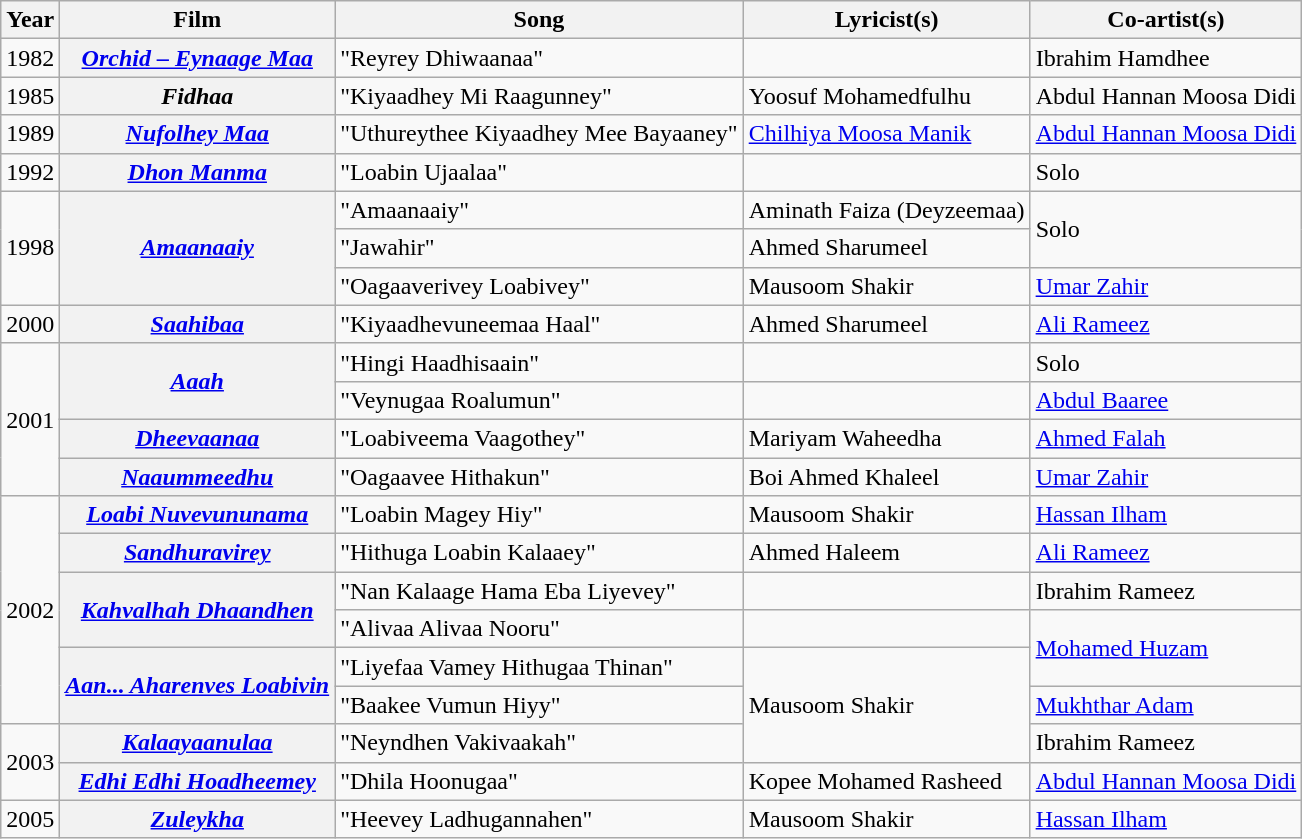<table class="wikitable plainrowheaders">
<tr>
<th scope="col">Year</th>
<th scope="col">Film</th>
<th scope="col">Song</th>
<th scope="col">Lyricist(s)</th>
<th scope="col">Co-artist(s)</th>
</tr>
<tr>
<td>1982</td>
<th scope="row"><em><a href='#'>Orchid – Eynaage Maa</a></em></th>
<td>"Reyrey Dhiwaanaa"</td>
<td></td>
<td>Ibrahim Hamdhee</td>
</tr>
<tr>
<td>1985</td>
<th scope="row"><em>Fidhaa</em></th>
<td>"Kiyaadhey Mi Raagunney"</td>
<td>Yoosuf Mohamedfulhu</td>
<td>Abdul Hannan Moosa Didi</td>
</tr>
<tr>
<td>1989</td>
<th scope="row"><em><a href='#'>Nufolhey Maa</a></em></th>
<td>"Uthureythee Kiyaadhey Mee Bayaaney"</td>
<td><a href='#'>Chilhiya Moosa Manik</a></td>
<td><a href='#'>Abdul Hannan Moosa Didi</a></td>
</tr>
<tr>
<td>1992</td>
<th scope="row"><em><a href='#'>Dhon Manma</a></em></th>
<td>"Loabin Ujaalaa"</td>
<td></td>
<td>Solo</td>
</tr>
<tr>
<td rowspan="3">1998</td>
<th rowspan="3" scope="row"><em><a href='#'>Amaanaaiy</a></em></th>
<td>"Amaanaaiy"</td>
<td>Aminath Faiza (Deyzeemaa)</td>
<td rowspan="2">Solo</td>
</tr>
<tr>
<td>"Jawahir"</td>
<td>Ahmed Sharumeel</td>
</tr>
<tr>
<td>"Oagaaverivey Loabivey"</td>
<td>Mausoom Shakir</td>
<td><a href='#'>Umar Zahir</a></td>
</tr>
<tr>
<td>2000</td>
<th scope="row"><em><a href='#'>Saahibaa</a></em></th>
<td>"Kiyaadhevuneemaa Haal"</td>
<td>Ahmed Sharumeel</td>
<td><a href='#'>Ali Rameez</a></td>
</tr>
<tr>
<td rowspan="4">2001</td>
<th rowspan="2" scope="row"><em><a href='#'>Aaah</a></em></th>
<td>"Hingi Haadhisaain"</td>
<td></td>
<td>Solo</td>
</tr>
<tr>
<td>"Veynugaa Roalumun"</td>
<td></td>
<td><a href='#'>Abdul Baaree</a></td>
</tr>
<tr>
<th scope="row"><em><a href='#'>Dheevaanaa</a></em></th>
<td>"Loabiveema Vaagothey"</td>
<td>Mariyam Waheedha</td>
<td><a href='#'>Ahmed Falah</a></td>
</tr>
<tr>
<th scope="row"><em><a href='#'>Naaummeedhu</a></em></th>
<td>"Oagaavee Hithakun"</td>
<td>Boi Ahmed Khaleel</td>
<td><a href='#'>Umar Zahir</a></td>
</tr>
<tr>
<td rowspan="6">2002</td>
<th scope="row"><em><a href='#'>Loabi Nuvevununama</a></em></th>
<td>"Loabin Magey Hiy"</td>
<td>Mausoom Shakir</td>
<td><a href='#'>Hassan Ilham</a></td>
</tr>
<tr>
<th scope="row"><em><a href='#'>Sandhuravirey</a></em></th>
<td>"Hithuga Loabin Kalaaey"</td>
<td>Ahmed Haleem</td>
<td><a href='#'>Ali Rameez</a></td>
</tr>
<tr>
<th rowspan="2" scope="row"><em><a href='#'>Kahvalhah Dhaandhen</a></em></th>
<td>"Nan Kalaage Hama Eba Liyevey"</td>
<td></td>
<td>Ibrahim Rameez</td>
</tr>
<tr>
<td>"Alivaa Alivaa Nooru"</td>
<td></td>
<td rowspan="2"><a href='#'>Mohamed Huzam</a></td>
</tr>
<tr>
<th rowspan="2" scope="row"><em><a href='#'>Aan... Aharenves Loabivin</a></em></th>
<td>"Liyefaa Vamey Hithugaa Thinan"</td>
<td rowspan="3">Mausoom Shakir</td>
</tr>
<tr>
<td>"Baakee Vumun Hiyy"</td>
<td><a href='#'>Mukhthar Adam</a></td>
</tr>
<tr>
<td rowspan="2">2003</td>
<th scope="row"><em><a href='#'>Kalaayaanulaa</a></em></th>
<td>"Neyndhen Vakivaakah"</td>
<td>Ibrahim Rameez</td>
</tr>
<tr>
<th scope="row"><em><a href='#'>Edhi Edhi Hoadheemey</a></em></th>
<td>"Dhila Hoonugaa"</td>
<td>Kopee Mohamed Rasheed</td>
<td><a href='#'>Abdul Hannan Moosa Didi</a></td>
</tr>
<tr>
<td>2005</td>
<th scope="row"><em><a href='#'>Zuleykha</a></em></th>
<td>"Heevey Ladhugannahen"</td>
<td>Mausoom Shakir</td>
<td><a href='#'>Hassan Ilham</a></td>
</tr>
</table>
